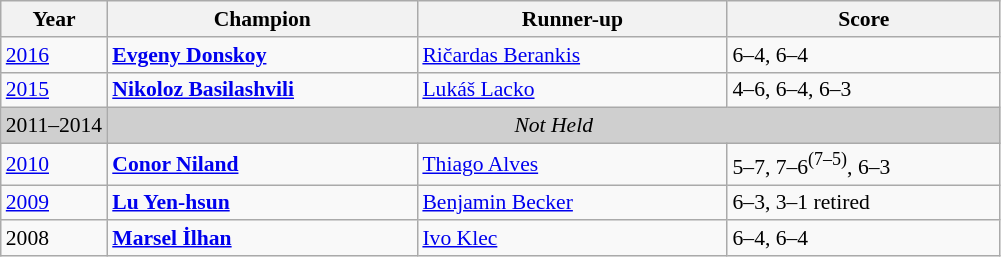<table class="wikitable" style="font-size:90%">
<tr>
<th>Year</th>
<th width="200">Champion</th>
<th width="200">Runner-up</th>
<th width="175">Score</th>
</tr>
<tr>
<td><a href='#'>2016</a></td>
<td> <strong><a href='#'>Evgeny Donskoy</a></strong></td>
<td> <a href='#'>Ričardas Berankis</a></td>
<td>6–4, 6–4</td>
</tr>
<tr>
<td><a href='#'>2015</a></td>
<td> <strong><a href='#'>Nikoloz Basilashvili</a></strong> </td>
<td> <a href='#'>Lukáš Lacko</a></td>
<td>4–6, 6–4, 6–3</td>
</tr>
<tr>
<td style="background:#cfcfcf">2011–2014</td>
<td colspan=3 align=center style="background:#cfcfcf"><em>Not Held</em></td>
</tr>
<tr>
<td><a href='#'>2010</a></td>
<td> <strong><a href='#'>Conor Niland</a></strong> </td>
<td> <a href='#'>Thiago Alves</a></td>
<td>5–7, 7–6<sup>(7–5)</sup>, 6–3</td>
</tr>
<tr>
<td><a href='#'>2009</a></td>
<td> <strong><a href='#'>Lu Yen-hsun</a></strong></td>
<td> <a href='#'>Benjamin Becker</a></td>
<td>6–3, 3–1 retired</td>
</tr>
<tr>
<td>2008</td>
<td> <strong><a href='#'>Marsel İlhan</a></strong></td>
<td> <a href='#'>Ivo Klec</a></td>
<td>6–4, 6–4</td>
</tr>
</table>
